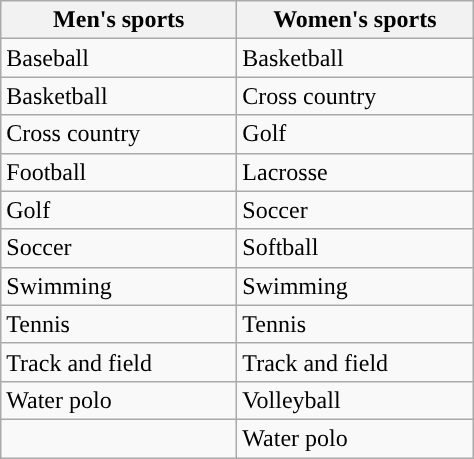<table class="wikitable"; style= "text-align: ">
<tr>
<th width=150px>Men's sports</th>
<th width=150px>Women's sports</th>
</tr>
<tr>
<td>Baseball</td>
<td>Basketball</td>
</tr>
<tr>
<td>Basketball</td>
<td>Cross country</td>
</tr>
<tr>
<td>Cross country</td>
<td>Golf</td>
</tr>
<tr>
<td>Football</td>
<td>Lacrosse</td>
</tr>
<tr>
<td>Golf</td>
<td>Soccer</td>
</tr>
<tr>
<td>Soccer</td>
<td>Softball</td>
</tr>
<tr>
<td>Swimming</td>
<td>Swimming</td>
</tr>
<tr>
<td>Tennis</td>
<td>Tennis</td>
</tr>
<tr>
<td>Track and field</td>
<td>Track and field</td>
</tr>
<tr>
<td>Water polo</td>
<td>Volleyball</td>
</tr>
<tr>
<td></td>
<td>Water polo</td>
</tr>
</table>
